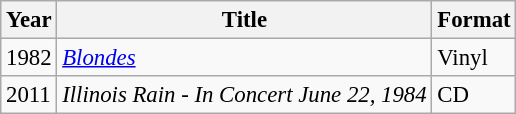<table class="wikitable" style="font-size: 95%;">
<tr>
<th>Year</th>
<th>Title</th>
<th>Format</th>
</tr>
<tr>
<td>1982</td>
<td><em><a href='#'>Blondes</a></em></td>
<td>Vinyl</td>
</tr>
<tr>
<td>2011</td>
<td><em>Illinois Rain - In Concert June 22, 1984</em></td>
<td>CD</td>
</tr>
</table>
